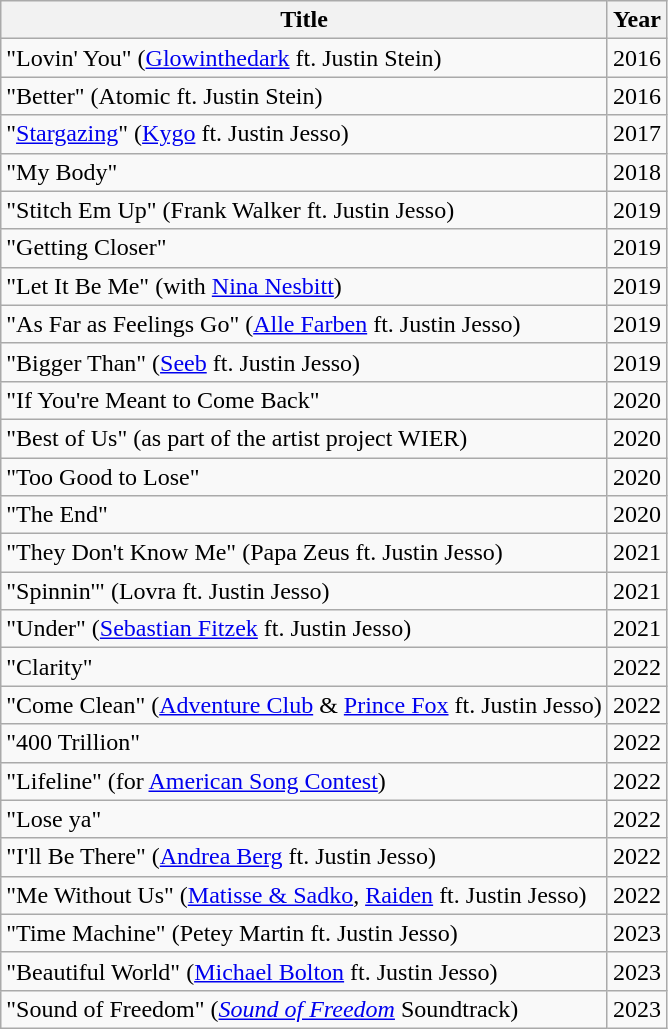<table class="wikitable">
<tr>
<th>Title</th>
<th>Year</th>
</tr>
<tr>
<td>"Lovin' You" (<a href='#'>Glowinthedark</a> ft. Justin Stein)</td>
<td>2016</td>
</tr>
<tr>
<td>"Better" (Atomic ft. Justin Stein)</td>
<td>2016</td>
</tr>
<tr>
<td>"<a href='#'>Stargazing</a>" (<a href='#'>Kygo</a> ft. Justin Jesso)</td>
<td>2017</td>
</tr>
<tr>
<td>"My Body"</td>
<td>2018</td>
</tr>
<tr>
<td>"Stitch Em Up" (Frank Walker ft. Justin Jesso)</td>
<td>2019</td>
</tr>
<tr>
<td>"Getting Closer"</td>
<td>2019</td>
</tr>
<tr>
<td>"Let It Be Me" (with <a href='#'>Nina Nesbitt</a>)</td>
<td>2019</td>
</tr>
<tr>
<td>"As Far as Feelings Go" (<a href='#'>Alle Farben</a> ft. Justin Jesso)</td>
<td>2019</td>
</tr>
<tr>
<td>"Bigger Than" (<a href='#'>Seeb</a> ft. Justin Jesso)</td>
<td>2019</td>
</tr>
<tr>
<td>"If You're Meant to Come Back"</td>
<td>2020</td>
</tr>
<tr>
<td>"Best of Us" (as part of the artist project WIER)</td>
<td>2020</td>
</tr>
<tr>
<td>"Too Good to Lose"</td>
<td>2020</td>
</tr>
<tr>
<td>"The End"</td>
<td>2020</td>
</tr>
<tr>
<td>"They Don't Know Me" (Papa Zeus ft. Justin Jesso)</td>
<td>2021</td>
</tr>
<tr>
<td>"Spinnin'" (Lovra ft. Justin Jesso)</td>
<td>2021</td>
</tr>
<tr>
<td>"Under" (<a href='#'>Sebastian Fitzek</a> ft. Justin Jesso)</td>
<td>2021</td>
</tr>
<tr>
<td>"Clarity"</td>
<td>2022</td>
</tr>
<tr>
<td>"Come Clean" (<a href='#'>Adventure Club</a> & <a href='#'>Prince Fox</a> ft. Justin Jesso)</td>
<td>2022</td>
</tr>
<tr>
<td>"400 Trillion"</td>
<td>2022</td>
</tr>
<tr>
<td>"Lifeline" (for <a href='#'>American Song Contest</a>)</td>
<td>2022</td>
</tr>
<tr>
<td>"Lose ya"</td>
<td>2022</td>
</tr>
<tr>
<td>"I'll Be There" (<a href='#'>Andrea Berg</a> ft. Justin Jesso)</td>
<td>2022</td>
</tr>
<tr>
<td>"Me Without Us" (<a href='#'>Matisse & Sadko</a>, <a href='#'>Raiden</a> ft. Justin Jesso)</td>
<td>2022</td>
</tr>
<tr>
<td>"Time Machine" (Petey Martin ft. Justin Jesso)</td>
<td>2023</td>
</tr>
<tr>
<td>"Beautiful World" (<a href='#'>Michael Bolton</a> ft. Justin Jesso)</td>
<td>2023</td>
</tr>
<tr>
<td>"Sound of Freedom" (<em><a href='#'>Sound of Freedom</a></em> Soundtrack)</td>
<td>2023</td>
</tr>
</table>
